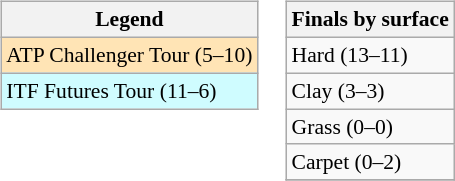<table>
<tr valign=top>
<td><br><table class=wikitable style=font-size:90%>
<tr>
<th>Legend</th>
</tr>
<tr bgcolor=moccasin>
<td>ATP Challenger Tour (5–10)</td>
</tr>
<tr bgcolor=cffcff>
<td>ITF Futures Tour (11–6)</td>
</tr>
</table>
</td>
<td><br><table class=wikitable style=font-size:90%>
<tr>
<th>Finals by surface</th>
</tr>
<tr>
<td>Hard (13–11)</td>
</tr>
<tr>
<td>Clay (3–3)</td>
</tr>
<tr>
<td>Grass (0–0)</td>
</tr>
<tr>
<td>Carpet (0–2)</td>
</tr>
<tr>
</tr>
</table>
</td>
</tr>
</table>
